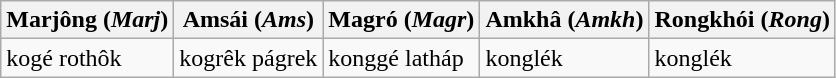<table class="wikitable">
<tr>
<th>Marjông (<em>Marj</em>)</th>
<th>Amsái (<em>Ams</em>)</th>
<th>Magró (<em>Magr</em>)</th>
<th>Amkhâ (<em>Amkh</em>)</th>
<th>Rongkhói (<em>Rong</em>)</th>
</tr>
<tr>
<td>kogé rothôk</td>
<td>kogrêk págrek</td>
<td>konggé latháp</td>
<td>konglék</td>
<td>konglék</td>
</tr>
</table>
